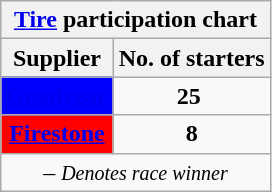<table class="wikitable">
<tr>
<th colspan=2><a href='#'>Tire</a> participation chart</th>
</tr>
<tr>
<th>Supplier</th>
<th>No. of starters</th>
</tr>
<tr>
<td align="center" style="background:blue;"><strong><a href='#'><span>Goodyear</span></a></strong></td>
<td align="center"><strong>25</strong> </td>
</tr>
<tr>
<td align="center" style="background:red;"><strong><a href='#'><span>Firestone</span></a></strong></td>
<td align="center"><strong>8</strong></td>
</tr>
<tr>
<td colspan=2 align=center> – <em><small>Denotes race winner</small></em></td>
</tr>
</table>
